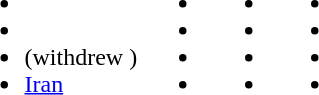<table>
<tr>
<td valign="top"><br><ul><li></li><li></li><li> (withdrew )</li><li> <a href='#'>Iran</a></li></ul></td>
<td valign="top"><br><ul><li></li><li></li><li></li><li></li></ul></td>
<td valign="top"><br><ul><li></li><li></li><li></li><li></li></ul></td>
<td valign="top"><br><ul><li></li><li></li><li></li><li></li></ul></td>
</tr>
</table>
